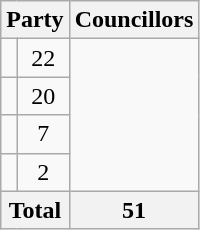<table class="wikitable">
<tr>
<th colspan=2>Party</th>
<th>Councillors</th>
</tr>
<tr>
<td></td>
<td align=center>22</td>
</tr>
<tr>
<td></td>
<td align=center>20</td>
</tr>
<tr>
<td></td>
<td align=center>7</td>
</tr>
<tr>
<td></td>
<td align=center>2</td>
</tr>
<tr>
<th colspan=2>Total</th>
<th align=center>51</th>
</tr>
</table>
